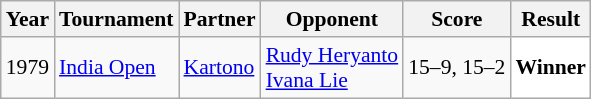<table class="sortable wikitable" style="font-size: 90%;">
<tr>
<th>Year</th>
<th>Tournament</th>
<th>Partner</th>
<th>Opponent</th>
<th>Score</th>
<th>Result</th>
</tr>
<tr>
<td align="center">1979</td>
<td align="left"><a href='#'>India Open</a></td>
<td align="left"> <a href='#'>Kartono</a></td>
<td align="left"> <a href='#'>Rudy Heryanto</a><br> <a href='#'>Ivana Lie</a></td>
<td align="left">15–9, 15–2</td>
<td style="text-align:left; background:white"> <strong>Winner</strong></td>
</tr>
</table>
